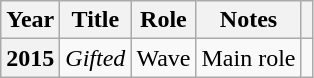<table class="wikitable sortable plainrowheaders">
<tr>
<th scope="col">Year</th>
<th scope="col">Title</th>
<th scope="col">Role</th>
<th class="unsortable" scope="col">Notes</th>
<th class="unsortable" scope="col"></th>
</tr>
<tr>
<th scope="row">2015</th>
<td><em>Gifted</em></td>
<td>Wave</td>
<td>Main role</td>
<td style="text-align: center;"></td>
</tr>
</table>
